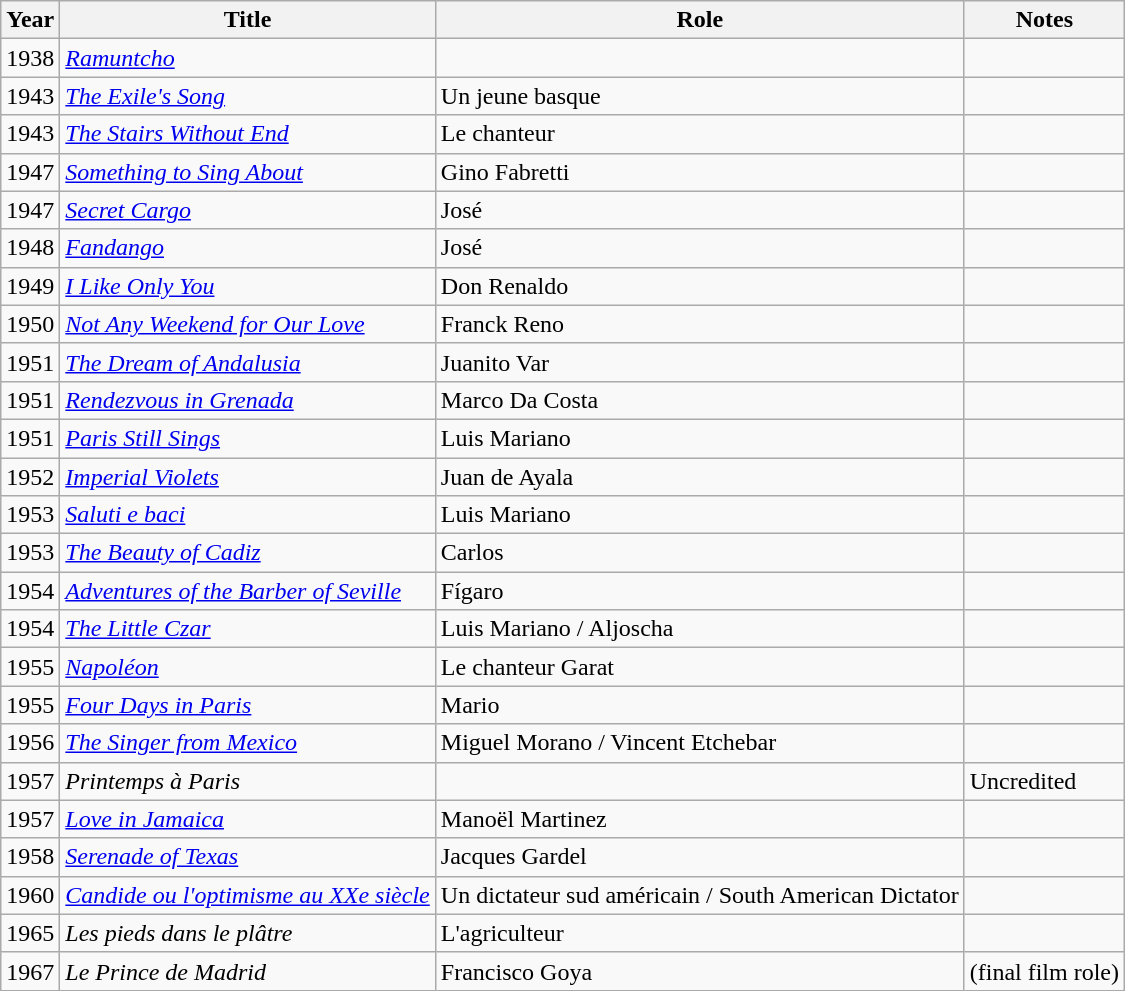<table class="wikitable">
<tr>
<th>Year</th>
<th>Title</th>
<th>Role</th>
<th>Notes</th>
</tr>
<tr>
<td>1938</td>
<td><em><a href='#'>Ramuntcho</a></em></td>
<td></td>
<td></td>
</tr>
<tr>
<td>1943</td>
<td><em><a href='#'>The Exile's Song</a></em></td>
<td>Un jeune basque</td>
<td></td>
</tr>
<tr>
<td>1943</td>
<td><em><a href='#'>The Stairs Without End</a></em></td>
<td>Le chanteur</td>
<td></td>
</tr>
<tr>
<td>1947</td>
<td><em><a href='#'>Something to Sing About</a></em></td>
<td>Gino Fabretti</td>
<td></td>
</tr>
<tr>
<td>1947</td>
<td><em><a href='#'>Secret Cargo</a></em></td>
<td>José</td>
<td></td>
</tr>
<tr>
<td>1948</td>
<td><em><a href='#'>Fandango</a></em></td>
<td>José</td>
<td></td>
</tr>
<tr>
<td>1949</td>
<td><em><a href='#'>I Like Only You</a></em></td>
<td>Don Renaldo</td>
<td></td>
</tr>
<tr>
<td>1950</td>
<td><em><a href='#'>Not Any Weekend for Our Love</a></em></td>
<td>Franck Reno</td>
<td></td>
</tr>
<tr>
<td>1951</td>
<td><em><a href='#'>The Dream of Andalusia</a></em></td>
<td>Juanito Var</td>
<td></td>
</tr>
<tr>
<td>1951</td>
<td><em><a href='#'>Rendezvous in Grenada</a></em></td>
<td>Marco Da Costa</td>
<td></td>
</tr>
<tr>
<td>1951</td>
<td><em><a href='#'>Paris Still Sings</a></em></td>
<td>Luis Mariano</td>
<td></td>
</tr>
<tr>
<td>1952</td>
<td><em><a href='#'>Imperial Violets</a></em></td>
<td>Juan de Ayala</td>
<td></td>
</tr>
<tr>
<td>1953</td>
<td><em><a href='#'>Saluti e baci</a></em></td>
<td>Luis Mariano</td>
<td></td>
</tr>
<tr>
<td>1953</td>
<td><em><a href='#'>The Beauty of Cadiz</a></em></td>
<td>Carlos</td>
<td></td>
</tr>
<tr>
<td>1954</td>
<td><em><a href='#'>Adventures of the Barber of Seville</a></em></td>
<td>Fígaro</td>
<td></td>
</tr>
<tr>
<td>1954</td>
<td><em><a href='#'>The Little Czar</a></em></td>
<td>Luis Mariano / Aljoscha</td>
<td></td>
</tr>
<tr>
<td>1955</td>
<td><em><a href='#'>Napoléon</a></em></td>
<td>Le chanteur Garat</td>
<td></td>
</tr>
<tr>
<td>1955</td>
<td><em><a href='#'>Four Days in Paris</a></em></td>
<td>Mario</td>
<td></td>
</tr>
<tr>
<td>1956</td>
<td><em><a href='#'>The Singer from Mexico</a></em></td>
<td>Miguel Morano / Vincent Etchebar</td>
<td></td>
</tr>
<tr>
<td>1957</td>
<td><em>Printemps à Paris</em></td>
<td></td>
<td>Uncredited</td>
</tr>
<tr>
<td>1957</td>
<td><em><a href='#'>Love in Jamaica</a></em></td>
<td>Manoël Martinez</td>
<td></td>
</tr>
<tr>
<td>1958</td>
<td><em><a href='#'>Serenade of Texas</a></em></td>
<td>Jacques Gardel</td>
<td></td>
</tr>
<tr>
<td>1960</td>
<td><em><a href='#'>Candide ou l'optimisme au XXe siècle</a></em></td>
<td>Un dictateur sud américain / South American Dictator</td>
<td></td>
</tr>
<tr>
<td>1965</td>
<td><em>Les pieds dans le plâtre</em></td>
<td>L'agriculteur</td>
<td></td>
</tr>
<tr>
<td>1967</td>
<td><em>Le Prince de Madrid</em></td>
<td>Francisco Goya</td>
<td>(final film role)</td>
</tr>
</table>
